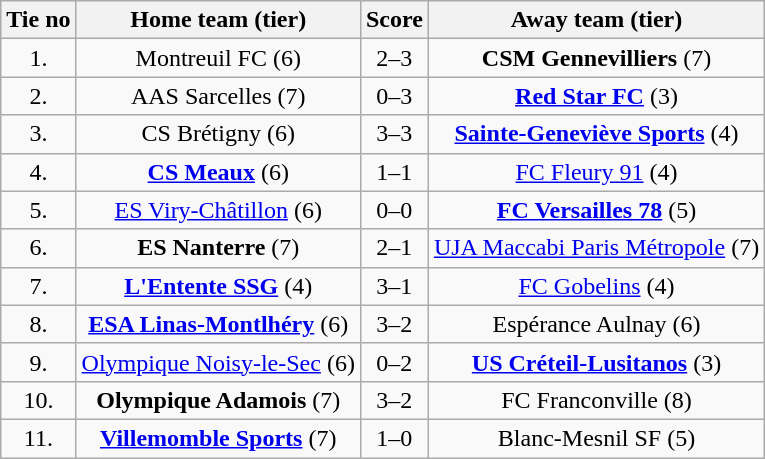<table class="wikitable" style="text-align: center">
<tr>
<th>Tie no</th>
<th>Home team (tier)</th>
<th>Score</th>
<th>Away team (tier)</th>
</tr>
<tr>
<td>1.</td>
<td>Montreuil FC (6)</td>
<td>2–3</td>
<td><strong>CSM Gennevilliers</strong> (7)</td>
</tr>
<tr>
<td>2.</td>
<td>AAS Sarcelles (7)</td>
<td>0–3</td>
<td><strong><a href='#'>Red Star FC</a></strong> (3)</td>
</tr>
<tr>
<td>3.</td>
<td>CS Brétigny (6)</td>
<td>3–3 </td>
<td><strong><a href='#'>Sainte-Geneviève Sports</a></strong> (4)</td>
</tr>
<tr>
<td>4.</td>
<td><strong><a href='#'>CS Meaux</a></strong> (6)</td>
<td>1–1 </td>
<td><a href='#'>FC Fleury 91</a> (4)</td>
</tr>
<tr>
<td>5.</td>
<td><a href='#'>ES Viry-Châtillon</a> (6)</td>
<td>0–0 </td>
<td><strong><a href='#'>FC Versailles 78</a></strong> (5)</td>
</tr>
<tr>
<td>6.</td>
<td><strong>ES Nanterre</strong> (7)</td>
<td>2–1 </td>
<td><a href='#'>UJA Maccabi Paris Métropole</a> (7)</td>
</tr>
<tr>
<td>7.</td>
<td><strong><a href='#'>L'Entente SSG</a></strong> (4)</td>
<td>3–1</td>
<td><a href='#'>FC Gobelins</a> (4)</td>
</tr>
<tr>
<td>8.</td>
<td><strong><a href='#'>ESA Linas-Montlhéry</a></strong> (6)</td>
<td>3–2 </td>
<td>Espérance Aulnay (6)</td>
</tr>
<tr>
<td>9.</td>
<td><a href='#'>Olympique Noisy-le-Sec</a> (6)</td>
<td>0–2</td>
<td><strong><a href='#'>US Créteil-Lusitanos</a></strong> (3)</td>
</tr>
<tr>
<td>10.</td>
<td><strong>Olympique Adamois</strong> (7)</td>
<td>3–2</td>
<td>FC Franconville (8)</td>
</tr>
<tr>
<td>11.</td>
<td><strong><a href='#'>Villemomble Sports</a></strong> (7)</td>
<td>1–0</td>
<td>Blanc-Mesnil SF (5)</td>
</tr>
</table>
